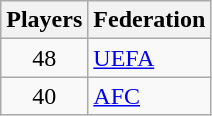<table class="wikitable">
<tr>
<th>Players</th>
<th>Federation</th>
</tr>
<tr>
<td align="center">48</td>
<td><a href='#'>UEFA</a></td>
</tr>
<tr>
<td align="center">40</td>
<td><a href='#'>AFC</a></td>
</tr>
</table>
